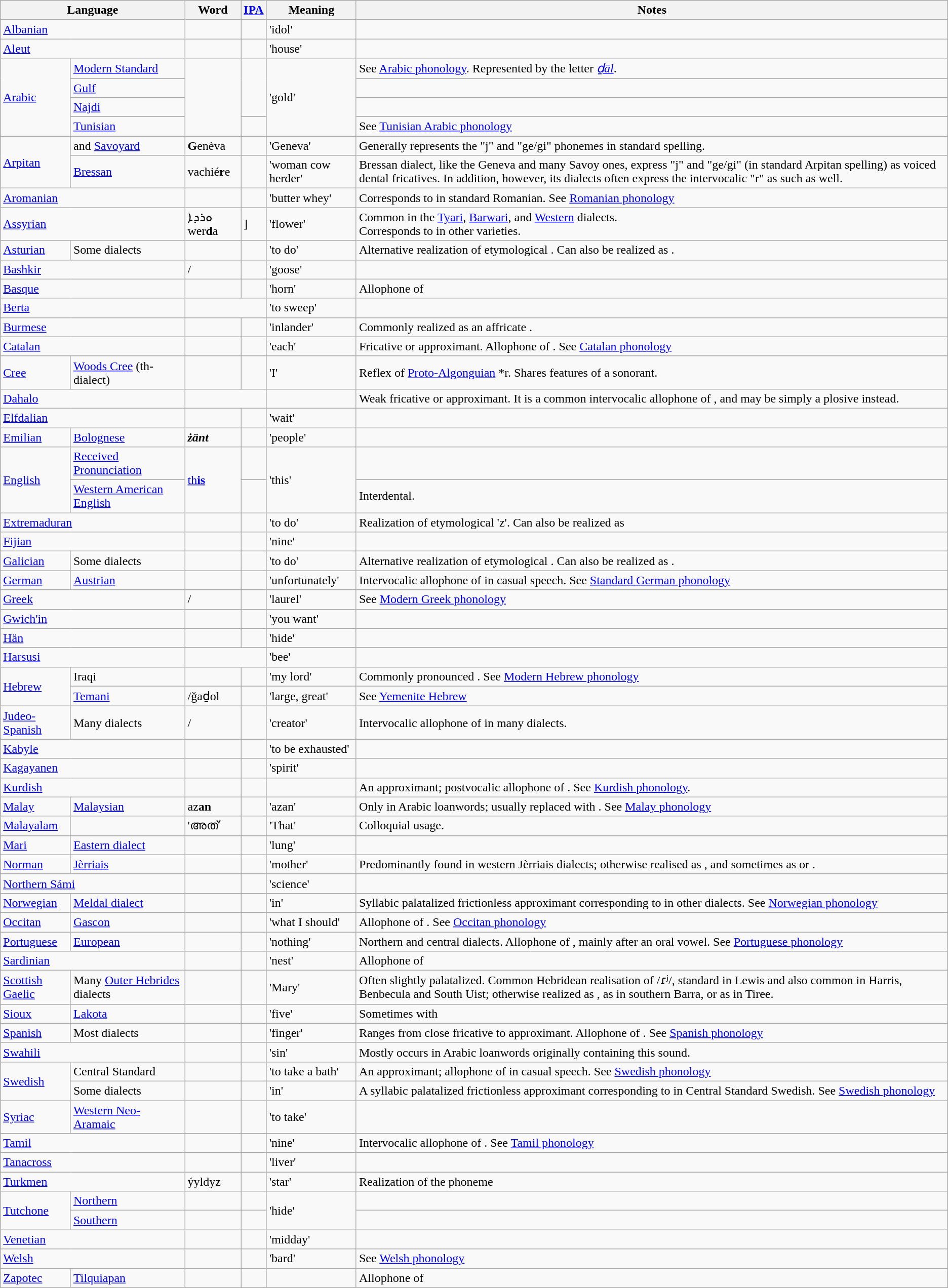<table class="wikitable">
<tr>
<th colspan=2>Language</th>
<th>Word</th>
<th><a href='#'>IPA</a></th>
<th>Meaning</th>
<th>Notes</th>
</tr>
<tr>
<td colspan=2><a href='#'>Albanian</a></td>
<td></td>
<td></td>
<td>'idol'</td>
<td></td>
</tr>
<tr>
<td colspan="2"><a href='#'>Aleut</a></td>
<td></td>
<td></td>
<td>'house'</td>
<td></td>
</tr>
<tr>
<td rowspan="4"><a href='#'>Arabic</a></td>
<td><a href='#'>Modern Standard</a></td>
<td rowspan="4"></td>
<td rowspan="3"></td>
<td rowspan="4">'gold'</td>
<td>See <a href='#'>Arabic phonology</a>. Represented by the letter <em><a href='#'>ḏāl</a></em>.</td>
</tr>
<tr>
<td><a href='#'>Gulf</a></td>
<td></td>
</tr>
<tr>
<td><a href='#'>Najdi</a></td>
<td></td>
</tr>
<tr>
<td><a href='#'>Tunisian</a></td>
<td></td>
<td>See <a href='#'>Tunisian Arabic phonology</a></td>
</tr>
<tr>
<td rowspan=2><a href='#'>Arpitan</a></td>
<td> and <a href='#'>Savoyard</a></td>
<td><strong>G</strong>enèva</td>
<td></td>
<td>'Geneva'</td>
<td>Generally represents the "j" and "ge/gi" phonemes in standard spelling.</td>
</tr>
<tr>
<td><a href='#'>Bressan</a></td>
<td>vachié<strong>r</strong>e</td>
<td></td>
<td>'woman cow herder'</td>
<td>Bressan dialect, like the Geneva and many Savoy ones, express "j" and "ge/gi" (in standard Arpitan spelling) as voiced dental fricatives. In addition, however, its dialects often express the intervocalic "r" as such as well.</td>
</tr>
<tr>
<td colspan=2><a href='#'>Aromanian</a></td>
<td></td>
<td></td>
<td>'butter whey'</td>
<td>Corresponds to  in standard Romanian. See <a href='#'>Romanian phonology</a></td>
</tr>
<tr>
<td colspan="2"><a href='#'>Assyrian</a></td>
<td>ܘܪܕܐ wer<strong>d</strong>a</td>
<td>]</td>
<td>'flower'</td>
<td>Common in the <a href='#'>Tyari</a>, <a href='#'>Barwari</a>, and <a href='#'>Western</a> dialects. <br>Corresponds to  in other varieties.</td>
</tr>
<tr>
<td><a href='#'>Asturian</a></td>
<td>Some dialects</td>
<td></td>
<td></td>
<td>'to do'</td>
<td>Alternative realization of etymological . Can also be realized as .</td>
</tr>
<tr>
<td colspan=2><a href='#'>Bashkir</a></td>
<td> / </td>
<td></td>
<td>'goose'</td>
<td></td>
</tr>
<tr>
<td colspan=2><a href='#'>Basque</a></td>
<td></td>
<td></td>
<td>'horn'</td>
<td>Allophone of </td>
</tr>
<tr>
<td colspan=2><a href='#'>Berta</a></td>
<td colspan=2 align=center></td>
<td>'to sweep'</td>
<td></td>
</tr>
<tr>
<td colspan=2><a href='#'>Burmese</a></td>
<td></td>
<td></td>
<td>'inlander'</td>
<td>Commonly realized as an affricate .</td>
</tr>
<tr>
<td colspan=2><a href='#'>Catalan</a></td>
<td></td>
<td></td>
<td>'each'</td>
<td>Fricative or approximant. Allophone of . See <a href='#'>Catalan phonology</a></td>
</tr>
<tr>
<td><a href='#'>Cree</a></td>
<td><a href='#'>Woods Cree</a> (th-dialect)</td>
<td></td>
<td></td>
<td>'I'</td>
<td>Reflex of <a href='#'>Proto-Algonguian</a> *r. Shares features of a sonorant.</td>
</tr>
<tr>
<td colspan="2"><a href='#'>Dahalo</a></td>
<td colspan="2" align="center"></td>
<td></td>
<td>Weak fricative or approximant. It is a common intervocalic allophone of , and may be simply a plosive  instead.</td>
</tr>
<tr>
<td colspan=2><a href='#'>Elfdalian</a></td>
<td></td>
<td></td>
<td>'wait'</td>
<td></td>
</tr>
<tr>
<td><a href='#'>Emilian</a></td>
<td><a href='#'>Bolognese</a></td>
<td><strong><em>ż<strong>änt<em></td>
<td></td>
<td>'people'</td>
<td></td>
</tr>
<tr>
<td rowspan=2><a href='#'>English</a></td>
<td><a href='#'>Received Pronunciation</a></td>
<td rowspan=2></em><a href='#'></strong>th<strong>is</a><em></td>
<td></td>
<td rowspan=2>'this'</td>
<td></td>
</tr>
<tr>
<td><a href='#'>Western American English</a></td>
<td></td>
<td>Interdental.</td>
</tr>
<tr>
<td colspan="2"><a href='#'>Extremaduran</a></td>
<td></td>
<td></td>
<td>'to do'</td>
<td>Realization of etymological 'z'. Can also be realized as </td>
</tr>
<tr>
<td colspan=2><a href='#'>Fijian</a></td>
<td></td>
<td></td>
<td>'nine'</td>
<td></td>
</tr>
<tr>
<td><a href='#'>Galician</a></td>
<td>Some dialects</td>
<td></td>
<td></td>
<td>'to do'</td>
<td>Alternative realization of etymological . Can also be realized as .</td>
</tr>
<tr>
<td><a href='#'>German</a></td>
<td><a href='#'>Austrian</a></td>
<td></td>
<td></td>
<td>'unfortunately'</td>
<td>Intervocalic allophone of  in casual speech. See <a href='#'>Standard German phonology</a></td>
</tr>
<tr>
<td colspan=2><a href='#'>Greek</a></td>
<td> / </td>
<td></td>
<td>'laurel'</td>
<td>See <a href='#'>Modern Greek phonology</a></td>
</tr>
<tr>
<td colspan=2><a href='#'>Gwich'in</a></td>
<td></td>
<td></td>
<td>'you want'</td>
<td></td>
</tr>
<tr>
<td colspan=2><a href='#'>Hän</a></td>
<td></td>
<td></td>
<td>'hide'</td>
<td></td>
</tr>
<tr>
<td colspan=2><a href='#'>Harsusi</a></td>
<td colspan=2 align=center></td>
<td>'bee'</td>
<td></td>
</tr>
<tr>
<td rowspan=2><a href='#'>Hebrew</a></td>
<td>Iraqi</td>
<td></td>
<td></td>
<td>'my lord'</td>
<td>Commonly pronounced . See <a href='#'>Modern Hebrew phonology</a></td>
</tr>
<tr>
<td><a href='#'>Temani</a></td>
<td>/</em>ğaḏol<em></td>
<td></td>
<td>'large, great'</td>
<td>See <a href='#'>Yemenite Hebrew</a></td>
</tr>
<tr>
<td><a href='#'>Judeo-Spanish</a></td>
<td>Many dialects</td>
<td> / </td>
<td></td>
<td>'creator'</td>
<td>Intervocalic allophone of  in many dialects.</td>
</tr>
<tr>
<td colspan=2><a href='#'>Kabyle</a></td>
<td></td>
<td></td>
<td>'to be exhausted'</td>
<td></td>
</tr>
<tr>
<td colspan=2><a href='#'>Kagayanen</a></td>
<td></td>
<td></td>
<td>'spirit'</td>
<td></td>
</tr>
<tr>
<td colspan=2><a href='#'>Kurdish</a></td>
<td></td>
<td></td>
<td></td>
<td>An approximant; postvocalic allophone of . See <a href='#'>Kurdish phonology</a>.</td>
</tr>
<tr>
<td><a href='#'>Malay</a></td>
<td><a href='#'>Malaysian</a></td>
<td></em>a</strong>z<strong>an<em></td>
<td></td>
<td>'azan'</td>
<td>Only in Arabic loanwords; usually replaced with . See <a href='#'>Malay phonology</a></td>
</tr>
<tr>
<td><a href='#'>Malayalam</a></td>
<td></td>
<td>'അത്'</td>
<td></td>
<td>'That'</td>
<td>Colloquial usage.</td>
</tr>
<tr>
<td><a href='#'>Mari</a></td>
<td><a href='#'>Eastern dialect</a></td>
<td></td>
<td></td>
<td>'lung'</td>
<td></td>
</tr>
<tr>
<td><a href='#'>Norman</a></td>
<td><a href='#'>Jèrriais</a></td>
<td></td>
<td></td>
<td>'mother'</td>
<td>Predominantly found in western Jèrriais dialects; otherwise realised as , and sometimes as  or .</td>
</tr>
<tr>
<td colspan=2><a href='#'>Northern Sámi</a></td>
<td></td>
<td></td>
<td>'science'</td>
<td></td>
</tr>
<tr>
<td><a href='#'>Norwegian</a></td>
<td><a href='#'>Meldal dialect</a></td>
<td></td>
<td></td>
<td>'in'</td>
<td>Syllabic palatalized frictionless approximant corresponding to  in other dialects. See <a href='#'>Norwegian phonology</a></td>
</tr>
<tr>
<td><a href='#'>Occitan</a></td>
<td><a href='#'>Gascon</a></td>
<td></td>
<td></td>
<td>'what I should'</td>
<td>Allophone of . See <a href='#'>Occitan phonology</a></td>
</tr>
<tr>
<td><a href='#'>Portuguese</a></td>
<td><a href='#'>European</a></td>
<td></td>
<td></td>
<td>'nothing'</td>
<td>Northern and central dialects. Allophone of , mainly after an oral vowel. See <a href='#'>Portuguese phonology</a></td>
</tr>
<tr>
<td colspan=2><a href='#'>Sardinian</a></td>
<td></td>
<td></td>
<td>'nest'</td>
<td>Allophone of </td>
</tr>
<tr>
<td><a href='#'>Scottish Gaelic</a></td>
<td>Many <a href='#'>Outer Hebrides</a> dialects</td>
<td></td>
<td></td>
<td>'Mary'</td>
<td>Often slightly palatalized. Common Hebridean realisation of /ɾʲ/, standard in Lewis and also common in Harris, Benbecula and South Uist; otherwise realized as , as  in southern Barra, or as  in Tiree.</td>
</tr>
<tr>
<td><a href='#'>Sioux</a></td>
<td><a href='#'>Lakota</a></td>
<td></td>
<td></td>
<td>'five'</td>
<td>Sometimes with </td>
</tr>
<tr>
<td><a href='#'>Spanish</a></td>
<td>Most dialects</td>
<td></td>
<td></td>
<td>'finger'</td>
<td>Ranges from close fricative to approximant. Allophone of . See <a href='#'>Spanish phonology</a></td>
</tr>
<tr>
<td colspan=2><a href='#'>Swahili</a></td>
<td></td>
<td></td>
<td>'sin'</td>
<td>Mostly occurs in Arabic loanwords originally containing this sound.</td>
</tr>
<tr>
<td rowspan=2><a href='#'>Swedish</a></td>
<td>Central Standard</td>
<td></td>
<td></td>
<td>'to take a bath'</td>
<td>An approximant; allophone of  in casual speech. See <a href='#'>Swedish phonology</a></td>
</tr>
<tr>
<td>Some dialects</td>
<td></td>
<td></td>
<td>'in'</td>
<td>A syllabic palatalized frictionless approximant corresponding to  in Central Standard Swedish. See <a href='#'>Swedish phonology</a></td>
</tr>
<tr>
<td><a href='#'>Syriac</a></td>
<td><a href='#'>Western Neo-Aramaic</a></td>
<td></td>
<td></td>
<td>'to take'</td>
<td></td>
</tr>
<tr>
<td colspan=2><a href='#'>Tamil</a></td>
<td></td>
<td></td>
<td>'nine'</td>
<td>Intervocalic allophone of . See <a href='#'>Tamil phonology</a></td>
</tr>
<tr>
<td colspan=2><a href='#'>Tanacross</a></td>
<td></td>
<td></td>
<td>'liver'</td>
<td></td>
</tr>
<tr>
<td colspan="2"><a href='#'>Turkmen</a></td>
<td>ýyldy</strong>z<strong></td>
<td></td>
<td>'star'</td>
<td>Realization of the  phoneme</td>
</tr>
<tr>
<td rowspan=2><a href='#'>Tutchone</a></td>
<td><a href='#'>Northern</a></td>
<td></td>
<td></td>
<td rowspan=2>'hide'</td>
<td></td>
</tr>
<tr>
<td><a href='#'>Southern</a></td>
<td></td>
<td></td>
<td></td>
</tr>
<tr>
<td colspan=2><a href='#'>Venetian</a></td>
<td></td>
<td></td>
<td>'midday'</td>
<td></td>
</tr>
<tr>
<td colspan=2><a href='#'>Welsh</a></td>
<td></td>
<td></td>
<td>'bard'</td>
<td>See <a href='#'>Welsh phonology</a></td>
</tr>
<tr>
<td><a href='#'>Zapotec</a></td>
<td><a href='#'>Tilquiapan</a></td>
<td></td>
<td></td>
<td></td>
<td>Allophone of </td>
</tr>
</table>
